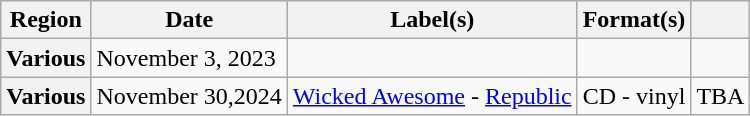<table class="wikitable plainrowheaders">
<tr>
<th scope="col">Region</th>
<th scope="col">Date</th>
<th scope="col">Label(s)</th>
<th scope="col">Format(s)</th>
<th scope="col"></th>
</tr>
<tr>
<th scope="row">Various</th>
<td>November 3, 2023</td>
<td></td>
<td></td>
<td></td>
</tr>
<tr>
<th>Various</th>
<td>November 30,2024</td>
<td><a href='#'>Wicked Awesome</a> - <a href='#'>Republic</a></td>
<td>CD - vinyl</td>
<td>TBA</td>
</tr>
</table>
